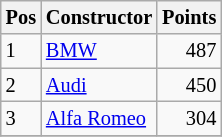<table class="wikitable"   style="font-size:   85%;">
<tr>
<th>Pos</th>
<th>Constructor</th>
<th>Points</th>
</tr>
<tr>
<td>1</td>
<td> <a href='#'>BMW</a></td>
<td align="right">487</td>
</tr>
<tr>
<td>2</td>
<td> <a href='#'>Audi</a></td>
<td align="right">450</td>
</tr>
<tr>
<td>3</td>
<td> <a href='#'>Alfa Romeo</a></td>
<td align="right">304</td>
</tr>
<tr>
</tr>
</table>
